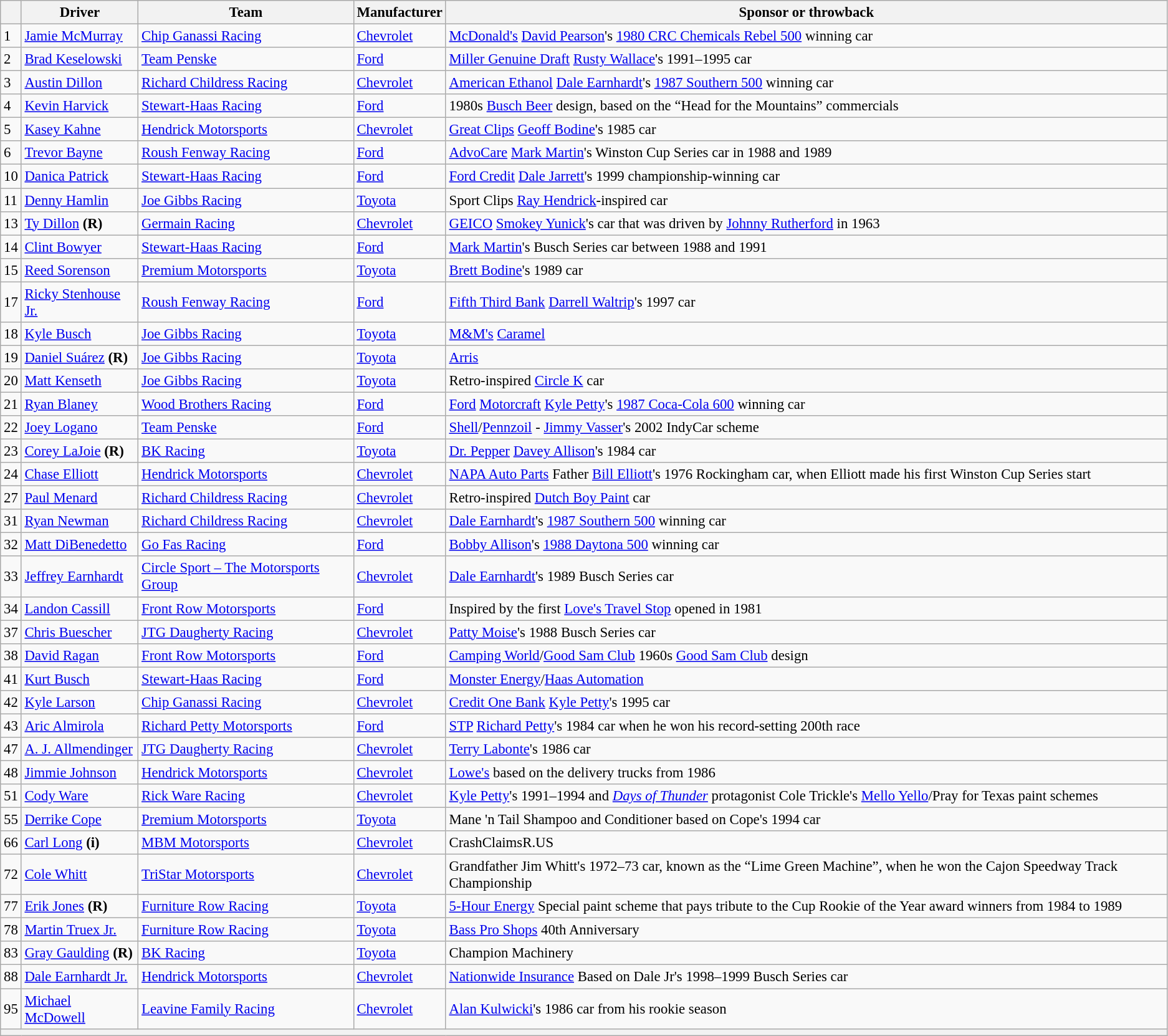<table class="wikitable" style="font-size:95%">
<tr>
<th></th>
<th>Driver</th>
<th>Team</th>
<th>Manufacturer</th>
<th>Sponsor or throwback</th>
</tr>
<tr>
<td>1</td>
<td><a href='#'>Jamie McMurray</a></td>
<td><a href='#'>Chip Ganassi Racing</a></td>
<td><a href='#'>Chevrolet</a></td>
<td><a href='#'>McDonald's</a> <a href='#'>David Pearson</a>'s <a href='#'>1980 CRC Chemicals Rebel 500</a> winning car</td>
</tr>
<tr>
<td>2</td>
<td><a href='#'>Brad Keselowski</a></td>
<td><a href='#'>Team Penske</a></td>
<td><a href='#'>Ford</a></td>
<td><a href='#'>Miller Genuine Draft</a> <a href='#'>Rusty Wallace</a>'s 1991–1995 car</td>
</tr>
<tr>
<td>3</td>
<td><a href='#'>Austin Dillon</a></td>
<td><a href='#'>Richard Childress Racing</a></td>
<td><a href='#'>Chevrolet</a></td>
<td><a href='#'>American Ethanol</a> <a href='#'>Dale Earnhardt</a>'s <a href='#'>1987 Southern 500</a> winning car</td>
</tr>
<tr>
<td>4</td>
<td><a href='#'>Kevin Harvick</a></td>
<td><a href='#'>Stewart-Haas Racing</a></td>
<td><a href='#'>Ford</a></td>
<td>1980s <a href='#'>Busch Beer</a> design, based on the “Head for the Mountains” commercials</td>
</tr>
<tr>
<td>5</td>
<td><a href='#'>Kasey Kahne</a></td>
<td><a href='#'>Hendrick Motorsports</a></td>
<td><a href='#'>Chevrolet</a></td>
<td><a href='#'>Great Clips</a> <a href='#'>Geoff Bodine</a>'s 1985 car</td>
</tr>
<tr>
<td>6</td>
<td><a href='#'>Trevor Bayne</a></td>
<td><a href='#'>Roush Fenway Racing</a></td>
<td><a href='#'>Ford</a></td>
<td><a href='#'>AdvoCare</a> <a href='#'>Mark Martin</a>'s Winston Cup Series car in 1988 and 1989</td>
</tr>
<tr>
<td>10</td>
<td><a href='#'>Danica Patrick</a></td>
<td><a href='#'>Stewart-Haas Racing</a></td>
<td><a href='#'>Ford</a></td>
<td><a href='#'>Ford Credit</a> <a href='#'>Dale Jarrett</a>'s 1999 championship-winning car</td>
</tr>
<tr>
<td>11</td>
<td><a href='#'>Denny Hamlin</a></td>
<td><a href='#'>Joe Gibbs Racing</a></td>
<td><a href='#'>Toyota</a></td>
<td>Sport Clips <a href='#'>Ray Hendrick</a>-inspired car</td>
</tr>
<tr>
<td>13</td>
<td><a href='#'>Ty Dillon</a> <strong>(R)</strong></td>
<td><a href='#'>Germain Racing</a></td>
<td><a href='#'>Chevrolet</a></td>
<td><a href='#'>GEICO</a> <a href='#'>Smokey Yunick</a>'s car that was driven by <a href='#'>Johnny Rutherford</a> in 1963</td>
</tr>
<tr>
<td>14</td>
<td><a href='#'>Clint Bowyer</a></td>
<td><a href='#'>Stewart-Haas Racing</a></td>
<td><a href='#'>Ford</a></td>
<td><a href='#'>Mark Martin</a>'s Busch Series car between 1988 and 1991</td>
</tr>
<tr>
<td>15</td>
<td><a href='#'>Reed Sorenson</a></td>
<td><a href='#'>Premium Motorsports</a></td>
<td><a href='#'>Toyota</a></td>
<td><a href='#'>Brett Bodine</a>'s 1989 car</td>
</tr>
<tr>
<td>17</td>
<td><a href='#'>Ricky Stenhouse Jr.</a></td>
<td><a href='#'>Roush Fenway Racing</a></td>
<td><a href='#'>Ford</a></td>
<td><a href='#'>Fifth Third Bank</a> <a href='#'>Darrell Waltrip</a>'s 1997 car</td>
</tr>
<tr>
<td>18</td>
<td><a href='#'>Kyle Busch</a></td>
<td><a href='#'>Joe Gibbs Racing</a></td>
<td><a href='#'>Toyota</a></td>
<td><a href='#'>M&M's</a> <a href='#'>Caramel</a></td>
</tr>
<tr>
<td>19</td>
<td><a href='#'>Daniel Suárez</a> <strong>(R)</strong></td>
<td><a href='#'>Joe Gibbs Racing</a></td>
<td><a href='#'>Toyota</a></td>
<td><a href='#'>Arris</a></td>
</tr>
<tr>
<td>20</td>
<td><a href='#'>Matt Kenseth</a></td>
<td><a href='#'>Joe Gibbs Racing</a></td>
<td><a href='#'>Toyota</a></td>
<td>Retro-inspired <a href='#'>Circle K</a> car</td>
</tr>
<tr>
<td>21</td>
<td><a href='#'>Ryan Blaney</a></td>
<td><a href='#'>Wood Brothers Racing</a></td>
<td><a href='#'>Ford</a></td>
<td><a href='#'>Ford</a> <a href='#'>Motorcraft</a> <a href='#'>Kyle Petty</a>'s <a href='#'>1987 Coca-Cola 600</a> winning car</td>
</tr>
<tr>
<td>22</td>
<td><a href='#'>Joey Logano</a></td>
<td><a href='#'>Team Penske</a></td>
<td><a href='#'>Ford</a></td>
<td><a href='#'>Shell</a>/<a href='#'>Pennzoil</a> - <a href='#'>Jimmy Vasser</a>'s 2002 IndyCar scheme</td>
</tr>
<tr>
<td>23</td>
<td><a href='#'>Corey LaJoie</a> <strong>(R)</strong></td>
<td><a href='#'>BK Racing</a></td>
<td><a href='#'>Toyota</a></td>
<td><a href='#'>Dr. Pepper</a> <a href='#'>Davey Allison</a>'s 1984 car</td>
</tr>
<tr>
<td>24</td>
<td><a href='#'>Chase Elliott</a></td>
<td><a href='#'>Hendrick Motorsports</a></td>
<td><a href='#'>Chevrolet</a></td>
<td><a href='#'>NAPA Auto Parts</a> Father <a href='#'>Bill Elliott</a>'s 1976 Rockingham car, when Elliott made his first Winston Cup Series start</td>
</tr>
<tr>
<td>27</td>
<td><a href='#'>Paul Menard</a></td>
<td><a href='#'>Richard Childress Racing</a></td>
<td><a href='#'>Chevrolet</a></td>
<td>Retro-inspired <a href='#'>Dutch Boy Paint</a> car</td>
</tr>
<tr>
<td>31</td>
<td><a href='#'>Ryan Newman</a></td>
<td><a href='#'>Richard Childress Racing</a></td>
<td><a href='#'>Chevrolet</a></td>
<td><a href='#'>Dale Earnhardt</a>'s <a href='#'>1987 Southern 500</a> winning car</td>
</tr>
<tr>
<td>32</td>
<td><a href='#'>Matt DiBenedetto</a></td>
<td><a href='#'>Go Fas Racing</a></td>
<td><a href='#'>Ford</a></td>
<td><a href='#'>Bobby Allison</a>'s <a href='#'>1988 Daytona 500</a> winning car</td>
</tr>
<tr>
<td>33</td>
<td><a href='#'>Jeffrey Earnhardt</a></td>
<td><a href='#'>Circle Sport – The Motorsports Group</a></td>
<td><a href='#'>Chevrolet</a></td>
<td><a href='#'>Dale Earnhardt</a>'s 1989 Busch Series car</td>
</tr>
<tr>
<td>34</td>
<td><a href='#'>Landon Cassill</a></td>
<td><a href='#'>Front Row Motorsports</a></td>
<td><a href='#'>Ford</a></td>
<td>Inspired by the first <a href='#'>Love's Travel Stop</a> opened in 1981</td>
</tr>
<tr>
<td>37</td>
<td><a href='#'>Chris Buescher</a></td>
<td><a href='#'>JTG Daugherty Racing</a></td>
<td><a href='#'>Chevrolet</a></td>
<td><a href='#'>Patty Moise</a>'s 1988 Busch Series car</td>
</tr>
<tr>
<td>38</td>
<td><a href='#'>David Ragan</a></td>
<td><a href='#'>Front Row Motorsports</a></td>
<td><a href='#'>Ford</a></td>
<td><a href='#'>Camping World</a>/<a href='#'>Good Sam Club</a> 1960s <a href='#'>Good Sam Club</a> design</td>
</tr>
<tr>
<td>41</td>
<td><a href='#'>Kurt Busch</a></td>
<td><a href='#'>Stewart-Haas Racing</a></td>
<td><a href='#'>Ford</a></td>
<td><a href='#'>Monster Energy</a>/<a href='#'>Haas Automation</a></td>
</tr>
<tr>
<td>42</td>
<td><a href='#'>Kyle Larson</a></td>
<td><a href='#'>Chip Ganassi Racing</a></td>
<td><a href='#'>Chevrolet</a></td>
<td><a href='#'>Credit One Bank</a> <a href='#'>Kyle Petty</a>'s 1995 car</td>
</tr>
<tr>
<td>43</td>
<td><a href='#'>Aric Almirola</a></td>
<td><a href='#'>Richard Petty Motorsports</a></td>
<td><a href='#'>Ford</a></td>
<td><a href='#'>STP</a> <a href='#'>Richard Petty</a>'s 1984 car when he won his record-setting 200th race</td>
</tr>
<tr>
<td>47</td>
<td><a href='#'>A. J. Allmendinger</a></td>
<td><a href='#'>JTG Daugherty Racing</a></td>
<td><a href='#'>Chevrolet</a></td>
<td><a href='#'>Terry Labonte</a>'s 1986 car</td>
</tr>
<tr>
<td>48</td>
<td><a href='#'>Jimmie Johnson</a></td>
<td><a href='#'>Hendrick Motorsports</a></td>
<td><a href='#'>Chevrolet</a></td>
<td><a href='#'>Lowe's</a> based on the delivery trucks from 1986</td>
</tr>
<tr>
<td>51</td>
<td><a href='#'>Cody Ware</a></td>
<td><a href='#'>Rick Ware Racing</a></td>
<td><a href='#'>Chevrolet</a></td>
<td><a href='#'>Kyle Petty</a>'s 1991–1994 and <em><a href='#'>Days of Thunder</a></em> protagonist Cole Trickle's <a href='#'>Mello Yello</a>/Pray for Texas paint schemes</td>
</tr>
<tr>
<td>55</td>
<td><a href='#'>Derrike Cope</a></td>
<td><a href='#'>Premium Motorsports</a></td>
<td><a href='#'>Toyota</a></td>
<td>Mane 'n Tail Shampoo and Conditioner based on Cope's 1994 car</td>
</tr>
<tr>
<td>66</td>
<td><a href='#'>Carl Long</a> <strong>(i)</strong></td>
<td><a href='#'>MBM Motorsports</a></td>
<td><a href='#'>Chevrolet</a></td>
<td>CrashClaimsR.US</td>
</tr>
<tr>
<td>72</td>
<td><a href='#'>Cole Whitt</a></td>
<td><a href='#'>TriStar Motorsports</a></td>
<td><a href='#'>Chevrolet</a></td>
<td>Grandfather Jim Whitt's 1972–73 car, known as the “Lime Green Machine”, when he won the Cajon Speedway Track Championship</td>
</tr>
<tr>
<td>77</td>
<td><a href='#'>Erik Jones</a> <strong>(R)</strong></td>
<td><a href='#'>Furniture Row Racing</a></td>
<td><a href='#'>Toyota</a></td>
<td><a href='#'>5-Hour Energy</a> Special paint scheme that pays tribute to the Cup Rookie of the Year award winners from 1984 to 1989</td>
</tr>
<tr>
<td>78</td>
<td><a href='#'>Martin Truex Jr.</a></td>
<td><a href='#'>Furniture Row Racing</a></td>
<td><a href='#'>Toyota</a></td>
<td><a href='#'>Bass Pro Shops</a> 40th Anniversary</td>
</tr>
<tr>
<td>83</td>
<td><a href='#'>Gray Gaulding</a> <strong>(R)</strong></td>
<td><a href='#'>BK Racing</a></td>
<td><a href='#'>Toyota</a></td>
<td>Champion Machinery</td>
</tr>
<tr>
<td>88</td>
<td><a href='#'>Dale Earnhardt Jr.</a></td>
<td><a href='#'>Hendrick Motorsports</a></td>
<td><a href='#'>Chevrolet</a></td>
<td><a href='#'>Nationwide Insurance</a> Based on Dale Jr's 1998–1999 Busch Series car</td>
</tr>
<tr>
<td>95</td>
<td><a href='#'>Michael McDowell</a></td>
<td><a href='#'>Leavine Family Racing</a></td>
<td><a href='#'>Chevrolet</a></td>
<td><a href='#'>Alan Kulwicki</a>'s 1986 car from his rookie season</td>
</tr>
<tr>
<th colspan="5"></th>
</tr>
</table>
